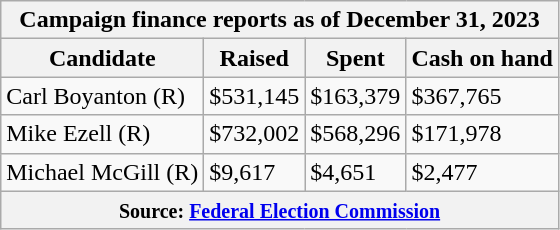<table class="wikitable sortable">
<tr>
<th colspan=4>Campaign finance reports as of December 31, 2023</th>
</tr>
<tr style="text-align:center;">
<th>Candidate</th>
<th>Raised</th>
<th>Spent</th>
<th>Cash on hand</th>
</tr>
<tr>
<td>Carl Boyanton (R)</td>
<td>$531,145</td>
<td>$163,379</td>
<td>$367,765</td>
</tr>
<tr>
<td>Mike Ezell (R)</td>
<td>$732,002</td>
<td>$568,296</td>
<td>$171,978</td>
</tr>
<tr>
<td>Michael McGill (R)</td>
<td>$9,617</td>
<td>$4,651</td>
<td>$2,477</td>
</tr>
<tr>
<th colspan="4"><small>Source: <a href='#'>Federal Election Commission</a></small></th>
</tr>
</table>
